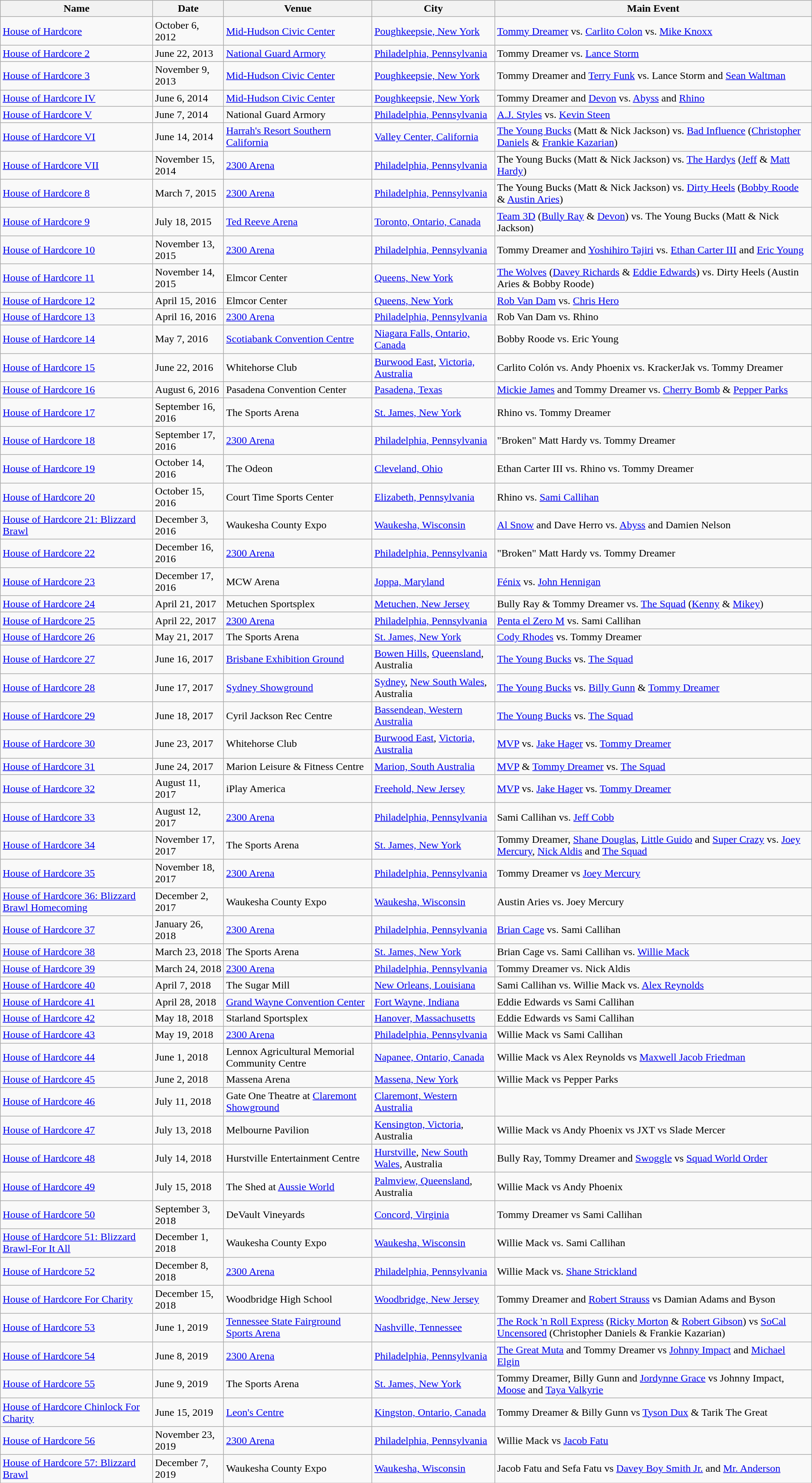<table class="wikitable">
<tr>
<th>Name</th>
<th>Date</th>
<th>Venue</th>
<th>City</th>
<th>Main Event</th>
</tr>
<tr>
<td><a href='#'>House of Hardcore</a></td>
<td>October 6, 2012</td>
<td><a href='#'>Mid-Hudson Civic Center</a></td>
<td><a href='#'>Poughkeepsie, New York</a></td>
<td><a href='#'>Tommy Dreamer</a> vs. <a href='#'>Carlito Colon</a> vs. <a href='#'>Mike Knoxx</a></td>
</tr>
<tr>
<td><a href='#'>House of Hardcore 2</a></td>
<td>June 22, 2013</td>
<td><a href='#'>National Guard Armory</a></td>
<td><a href='#'>Philadelphia, Pennsylvania</a></td>
<td>Tommy Dreamer vs. <a href='#'>Lance Storm</a></td>
</tr>
<tr>
<td><a href='#'>House of Hardcore 3</a></td>
<td>November 9, 2013</td>
<td><a href='#'>Mid-Hudson Civic Center</a></td>
<td><a href='#'>Poughkeepsie, New York</a></td>
<td>Tommy Dreamer and <a href='#'>Terry Funk</a> vs. Lance Storm and <a href='#'>Sean Waltman</a></td>
</tr>
<tr>
<td><a href='#'>House of Hardcore IV</a></td>
<td>June 6, 2014</td>
<td><a href='#'>Mid-Hudson Civic Center</a></td>
<td><a href='#'>Poughkeepsie, New York</a></td>
<td>Tommy Dreamer and <a href='#'>Devon</a> vs. <a href='#'>Abyss</a> and <a href='#'>Rhino</a></td>
</tr>
<tr>
<td><a href='#'>House of Hardcore V</a></td>
<td>June 7, 2014</td>
<td>National Guard Armory</td>
<td><a href='#'>Philadelphia, Pennsylvania</a></td>
<td><a href='#'>A.J. Styles</a> vs. <a href='#'>Kevin Steen</a></td>
</tr>
<tr>
<td><a href='#'>House of Hardcore VI</a></td>
<td>June 14, 2014</td>
<td><a href='#'>Harrah's Resort Southern California</a></td>
<td><a href='#'>Valley Center, California</a></td>
<td><a href='#'>The Young Bucks</a> (Matt & Nick Jackson) vs. <a href='#'>Bad Influence</a> (<a href='#'>Christopher Daniels</a> & <a href='#'>Frankie Kazarian</a>)</td>
</tr>
<tr>
<td><a href='#'>House of Hardcore VII</a></td>
<td>November 15, 2014</td>
<td><a href='#'>2300 Arena</a></td>
<td><a href='#'>Philadelphia, Pennsylvania</a></td>
<td>The Young Bucks (Matt & Nick Jackson) vs. <a href='#'>The Hardys</a> (<a href='#'>Jeff</a> & <a href='#'>Matt Hardy</a>)</td>
</tr>
<tr>
<td><a href='#'>House of Hardcore 8</a></td>
<td>March 7, 2015</td>
<td><a href='#'>2300 Arena</a></td>
<td><a href='#'>Philadelphia, Pennsylvania</a></td>
<td>The Young Bucks (Matt & Nick Jackson) vs. <a href='#'>Dirty Heels</a> (<a href='#'>Bobby Roode</a> & <a href='#'>Austin Aries</a>)</td>
</tr>
<tr>
<td><a href='#'>House of Hardcore 9</a></td>
<td>July 18, 2015</td>
<td><a href='#'>Ted Reeve Arena</a></td>
<td><a href='#'>Toronto, Ontario, Canada</a></td>
<td><a href='#'>Team 3D</a> (<a href='#'>Bully Ray</a> & <a href='#'>Devon</a>) vs. The Young Bucks (Matt & Nick Jackson)</td>
</tr>
<tr>
<td><a href='#'>House of Hardcore 10</a></td>
<td>November 13, 2015</td>
<td><a href='#'>2300 Arena</a></td>
<td><a href='#'>Philadelphia, Pennsylvania</a></td>
<td>Tommy Dreamer and <a href='#'>Yoshihiro Tajiri</a> vs. <a href='#'>Ethan Carter III</a> and <a href='#'>Eric Young</a></td>
</tr>
<tr>
<td><a href='#'>House of Hardcore 11</a></td>
<td>November 14, 2015</td>
<td>Elmcor Center</td>
<td><a href='#'>Queens, New York</a></td>
<td><a href='#'>The Wolves</a> (<a href='#'>Davey Richards</a> & <a href='#'>Eddie Edwards</a>) vs. Dirty Heels (Austin Aries & Bobby Roode)</td>
</tr>
<tr>
<td><a href='#'>House of Hardcore 12</a></td>
<td>April 15, 2016</td>
<td>Elmcor Center</td>
<td><a href='#'>Queens, New York</a></td>
<td><a href='#'>Rob Van Dam</a> vs. <a href='#'>Chris Hero</a></td>
</tr>
<tr>
<td><a href='#'>House of Hardcore 13</a></td>
<td>April 16, 2016</td>
<td><a href='#'>2300 Arena</a></td>
<td><a href='#'>Philadelphia, Pennsylvania</a></td>
<td>Rob Van Dam vs. Rhino</td>
</tr>
<tr>
<td><a href='#'>House of Hardcore 14</a></td>
<td>May 7, 2016</td>
<td><a href='#'>Scotiabank Convention Centre</a></td>
<td><a href='#'>Niagara Falls, Ontario, Canada</a></td>
<td>Bobby Roode vs. Eric Young</td>
</tr>
<tr>
<td><a href='#'>House of Hardcore 15</a></td>
<td>June 22, 2016</td>
<td>Whitehorse Club</td>
<td><a href='#'>Burwood East</a>, <a href='#'>Victoria, Australia</a></td>
<td>Carlito Colón vs. Andy Phoenix vs. KrackerJak vs. Tommy Dreamer</td>
</tr>
<tr>
<td><a href='#'>House of Hardcore 16</a></td>
<td>August 6, 2016</td>
<td>Pasadena Convention Center</td>
<td><a href='#'>Pasadena, Texas</a></td>
<td><a href='#'>Mickie James</a> and Tommy Dreamer vs. <a href='#'>Cherry Bomb</a> & <a href='#'>Pepper Parks</a></td>
</tr>
<tr>
<td><a href='#'>House of Hardcore 17</a></td>
<td>September 16, 2016</td>
<td>The Sports Arena</td>
<td><a href='#'>St. James, New York</a></td>
<td>Rhino vs. Tommy Dreamer</td>
</tr>
<tr>
<td><a href='#'>House of Hardcore 18</a></td>
<td>September 17, 2016</td>
<td><a href='#'>2300 Arena</a></td>
<td><a href='#'>Philadelphia, Pennsylvania</a></td>
<td>"Broken" Matt Hardy vs. Tommy Dreamer</td>
</tr>
<tr>
<td><a href='#'>House of Hardcore 19</a></td>
<td>October 14, 2016</td>
<td>The Odeon</td>
<td><a href='#'>Cleveland, Ohio</a></td>
<td>Ethan Carter III vs. Rhino vs. Tommy Dreamer</td>
</tr>
<tr>
<td><a href='#'>House of Hardcore 20</a></td>
<td>October 15, 2016</td>
<td>Court Time Sports Center</td>
<td><a href='#'>Elizabeth, Pennsylvania</a></td>
<td>Rhino vs. <a href='#'>Sami Callihan</a></td>
</tr>
<tr>
<td><a href='#'>House of Hardcore 21: Blizzard Brawl</a></td>
<td>December 3, 2016</td>
<td>Waukesha County Expo</td>
<td><a href='#'>Waukesha, Wisconsin</a></td>
<td><a href='#'>Al Snow</a> and Dave Herro vs. <a href='#'>Abyss</a> and Damien Nelson</td>
</tr>
<tr>
<td><a href='#'>House of Hardcore 22</a></td>
<td>December 16, 2016</td>
<td><a href='#'>2300 Arena</a></td>
<td><a href='#'>Philadelphia, Pennsylvania</a></td>
<td>"Broken" Matt Hardy vs. Tommy Dreamer</td>
</tr>
<tr>
<td><a href='#'>House of Hardcore 23</a></td>
<td>December 17, 2016</td>
<td>MCW Arena</td>
<td><a href='#'>Joppa, Maryland</a></td>
<td><a href='#'>Fénix</a> vs. <a href='#'>John Hennigan</a></td>
</tr>
<tr>
<td><a href='#'>House of Hardcore 24</a></td>
<td>April 21, 2017</td>
<td>Metuchen Sportsplex</td>
<td><a href='#'>Metuchen, New Jersey</a></td>
<td>Bully Ray & Tommy Dreamer vs. <a href='#'>The Squad</a> (<a href='#'>Kenny</a> & <a href='#'>Mikey</a>)</td>
</tr>
<tr>
<td><a href='#'>House of Hardcore 25</a></td>
<td>April 22, 2017</td>
<td><a href='#'>2300 Arena</a></td>
<td><a href='#'>Philadelphia, Pennsylvania</a></td>
<td><a href='#'>Penta el Zero M</a> vs. Sami Callihan</td>
</tr>
<tr>
<td><a href='#'>House of Hardcore 26</a></td>
<td>May 21, 2017</td>
<td>The Sports Arena</td>
<td><a href='#'>St. James, New York</a></td>
<td><a href='#'>Cody Rhodes</a> vs. Tommy Dreamer</td>
</tr>
<tr>
<td><a href='#'>House of Hardcore 27</a></td>
<td>June 16, 2017</td>
<td><a href='#'>Brisbane Exhibition Ground</a></td>
<td><a href='#'>Bowen Hills</a>, <a href='#'>Queensland</a>, Australia</td>
<td><a href='#'>The Young Bucks</a> vs. <a href='#'>The Squad</a></td>
</tr>
<tr>
<td><a href='#'>House of Hardcore 28</a></td>
<td>June 17, 2017</td>
<td><a href='#'>Sydney Showground</a></td>
<td><a href='#'>Sydney</a>, <a href='#'>New South Wales</a>, Australia</td>
<td><a href='#'>The Young Bucks</a> vs. <a href='#'>Billy Gunn</a> & <a href='#'>Tommy Dreamer</a></td>
</tr>
<tr>
<td><a href='#'>House of Hardcore 29</a></td>
<td>June 18, 2017</td>
<td>Cyril Jackson Rec Centre</td>
<td><a href='#'>Bassendean, Western Australia</a></td>
<td><a href='#'>The Young Bucks</a> vs. <a href='#'>The Squad</a></td>
</tr>
<tr>
<td><a href='#'>House of Hardcore 30</a></td>
<td>June 23, 2017</td>
<td>Whitehorse Club</td>
<td><a href='#'>Burwood East</a>, <a href='#'>Victoria, Australia</a></td>
<td><a href='#'>MVP</a> vs. <a href='#'>Jake Hager</a> vs. <a href='#'>Tommy Dreamer</a></td>
</tr>
<tr>
<td><a href='#'>House of Hardcore 31</a></td>
<td>June 24, 2017</td>
<td>Marion Leisure & Fitness Centre</td>
<td><a href='#'>Marion, South Australia</a></td>
<td><a href='#'>MVP</a> & <a href='#'>Tommy Dreamer</a> vs. <a href='#'>The Squad</a></td>
</tr>
<tr>
<td><a href='#'>House of Hardcore 32</a></td>
<td>August 11, 2017</td>
<td>iPlay America</td>
<td><a href='#'>Freehold, New Jersey</a></td>
<td><a href='#'>MVP</a> vs. <a href='#'>Jake Hager</a> vs. <a href='#'>Tommy Dreamer</a></td>
</tr>
<tr>
<td><a href='#'>House of Hardcore 33</a></td>
<td>August 12, 2017</td>
<td><a href='#'>2300 Arena</a></td>
<td><a href='#'>Philadelphia, Pennsylvania</a></td>
<td>Sami Callihan vs. <a href='#'>Jeff Cobb</a></td>
</tr>
<tr>
<td><a href='#'>House of Hardcore 34</a></td>
<td>November 17, 2017</td>
<td>The Sports Arena</td>
<td><a href='#'>St. James, New York</a></td>
<td>Tommy Dreamer, <a href='#'>Shane Douglas</a>, <a href='#'>Little Guido</a> and <a href='#'>Super Crazy</a> vs. <a href='#'>Joey Mercury</a>, <a href='#'>Nick Aldis</a> and <a href='#'>The Squad</a></td>
</tr>
<tr>
<td><a href='#'>House of Hardcore 35</a></td>
<td>November 18, 2017</td>
<td><a href='#'>2300 Arena</a></td>
<td><a href='#'>Philadelphia, Pennsylvania</a></td>
<td>Tommy Dreamer vs <a href='#'>Joey Mercury</a></td>
</tr>
<tr>
<td><a href='#'>House of Hardcore 36: Blizzard Brawl Homecoming</a></td>
<td>December 2, 2017</td>
<td>Waukesha County Expo</td>
<td><a href='#'>Waukesha, Wisconsin</a></td>
<td>Austin Aries vs. Joey Mercury</td>
</tr>
<tr>
<td><a href='#'>House of Hardcore 37</a></td>
<td>January 26, 2018</td>
<td><a href='#'>2300 Arena</a></td>
<td><a href='#'>Philadelphia, Pennsylvania</a></td>
<td><a href='#'>Brian Cage</a> vs. Sami Callihan</td>
</tr>
<tr>
<td><a href='#'>House of Hardcore 38</a></td>
<td>March 23, 2018</td>
<td>The Sports Arena</td>
<td><a href='#'>St. James, New York</a></td>
<td>Brian Cage vs. Sami Callihan vs. <a href='#'>Willie Mack</a></td>
</tr>
<tr>
<td><a href='#'>House of Hardcore 39</a></td>
<td>March 24, 2018</td>
<td><a href='#'>2300 Arena</a></td>
<td><a href='#'>Philadelphia, Pennsylvania</a></td>
<td>Tommy Dreamer vs. Nick Aldis</td>
</tr>
<tr>
<td><a href='#'>House of Hardcore 40</a></td>
<td>April 7, 2018</td>
<td>The Sugar Mill</td>
<td><a href='#'>New Orleans, Louisiana</a></td>
<td>Sami Callihan vs. Willie Mack vs. <a href='#'>Alex Reynolds</a></td>
</tr>
<tr>
<td><a href='#'>House of Hardcore 41</a></td>
<td>April 28, 2018</td>
<td><a href='#'>Grand Wayne Convention Center</a></td>
<td><a href='#'>Fort Wayne, Indiana</a></td>
<td>Eddie Edwards vs Sami Callihan</td>
</tr>
<tr>
<td><a href='#'>House of Hardcore 42</a></td>
<td>May 18, 2018</td>
<td>Starland Sportsplex</td>
<td><a href='#'>Hanover, Massachusetts</a></td>
<td>Eddie Edwards vs Sami Callihan</td>
</tr>
<tr>
<td><a href='#'>House of Hardcore 43</a></td>
<td>May 19, 2018</td>
<td><a href='#'>2300 Arena</a></td>
<td><a href='#'>Philadelphia, Pennsylvania</a></td>
<td>Willie Mack vs Sami Callihan</td>
</tr>
<tr>
<td><a href='#'>House of Hardcore 44</a></td>
<td>June 1, 2018</td>
<td>Lennox Agricultural Memorial Community Centre</td>
<td><a href='#'>Napanee, Ontario, Canada</a></td>
<td>Willie Mack vs Alex Reynolds vs <a href='#'>Maxwell Jacob Friedman</a></td>
</tr>
<tr>
<td><a href='#'>House of Hardcore 45</a></td>
<td>June 2, 2018</td>
<td>Massena Arena</td>
<td><a href='#'>Massena, New York</a></td>
<td>Willie Mack vs Pepper Parks</td>
</tr>
<tr>
<td><a href='#'>House of Hardcore 46</a></td>
<td>July 11, 2018</td>
<td>Gate One Theatre at <a href='#'>Claremont Showground</a></td>
<td><a href='#'>Claremont, Western Australia</a></td>
</tr>
<tr>
<td><a href='#'>House of Hardcore 47</a></td>
<td>July 13, 2018</td>
<td>Melbourne Pavilion</td>
<td><a href='#'>Kensington, Victoria</a>, Australia</td>
<td>Willie Mack vs Andy Phoenix vs JXT vs Slade Mercer</td>
</tr>
<tr>
<td><a href='#'>House of Hardcore 48</a></td>
<td>July 14, 2018</td>
<td>Hurstville Entertainment Centre</td>
<td><a href='#'>Hurstville</a>, <a href='#'>New South Wales</a>, Australia</td>
<td>Bully Ray, Tommy Dreamer and <a href='#'>Swoggle</a> vs <a href='#'>Squad World Order</a></td>
</tr>
<tr>
<td><a href='#'>House of Hardcore 49</a></td>
<td>July 15, 2018</td>
<td>The Shed at <a href='#'>Aussie World</a></td>
<td><a href='#'>Palmview, Queensland</a>, Australia</td>
<td>Willie Mack vs Andy Phoenix</td>
</tr>
<tr>
<td><a href='#'>House of Hardcore 50</a></td>
<td>September 3, 2018</td>
<td>DeVault Vineyards</td>
<td><a href='#'>Concord, Virginia</a></td>
<td>Tommy Dreamer vs Sami Callihan</td>
</tr>
<tr>
<td><a href='#'>House of Hardcore 51: Blizzard Brawl-For It All</a></td>
<td>December 1, 2018</td>
<td>Waukesha County Expo</td>
<td><a href='#'>Waukesha, Wisconsin</a></td>
<td>Willie Mack vs. Sami Callihan</td>
</tr>
<tr>
<td><a href='#'>House of Hardcore 52</a></td>
<td>December 8, 2018</td>
<td><a href='#'>2300 Arena</a></td>
<td><a href='#'>Philadelphia, Pennsylvania</a></td>
<td>Willie Mack vs. <a href='#'>Shane Strickland</a></td>
</tr>
<tr>
<td><a href='#'>House of Hardcore For Charity</a></td>
<td>December 15, 2018</td>
<td>Woodbridge High School</td>
<td><a href='#'>Woodbridge, New Jersey</a></td>
<td>Tommy Dreamer and <a href='#'>Robert Strauss</a> vs Damian Adams and Byson</td>
</tr>
<tr>
<td><a href='#'>House of Hardcore 53</a></td>
<td>June 1, 2019</td>
<td><a href='#'>Tennessee State Fairground Sports Arena</a></td>
<td><a href='#'>Nashville, Tennessee</a></td>
<td><a href='#'>The Rock 'n Roll Express</a> (<a href='#'>Ricky Morton</a> & <a href='#'>Robert Gibson</a>) vs <a href='#'>SoCal Uncensored</a> (Christopher Daniels & Frankie Kazarian)</td>
</tr>
<tr>
<td><a href='#'>House of Hardcore 54</a></td>
<td>June 8, 2019</td>
<td><a href='#'>2300 Arena</a></td>
<td><a href='#'>Philadelphia, Pennsylvania</a></td>
<td><a href='#'>The Great Muta</a> and Tommy Dreamer vs <a href='#'>Johnny Impact</a> and <a href='#'>Michael Elgin</a></td>
</tr>
<tr>
<td><a href='#'>House of Hardcore 55</a></td>
<td>June 9, 2019</td>
<td>The Sports Arena</td>
<td><a href='#'>St. James, New York</a></td>
<td>Tommy Dreamer, Billy Gunn and <a href='#'>Jordynne Grace</a> vs Johnny Impact, <a href='#'>Moose</a> and <a href='#'>Taya Valkyrie</a></td>
</tr>
<tr>
<td><a href='#'>House of Hardcore Chinlock For Charity</a></td>
<td>June 15, 2019</td>
<td><a href='#'>Leon's Centre</a></td>
<td><a href='#'>Kingston, Ontario, Canada</a></td>
<td>Tommy Dreamer & Billy Gunn vs <a href='#'>Tyson Dux</a> & Tarik The Great</td>
</tr>
<tr>
<td><a href='#'>House of Hardcore 56</a></td>
<td>November 23, 2019</td>
<td><a href='#'>2300 Arena</a></td>
<td><a href='#'>Philadelphia, Pennsylvania</a></td>
<td>Willie Mack vs <a href='#'>Jacob Fatu</a></td>
</tr>
<tr>
<td><a href='#'>House of Hardcore 57: Blizzard Brawl</a></td>
<td>December 7, 2019</td>
<td>Waukesha County Expo</td>
<td><a href='#'>Waukesha, Wisconsin</a></td>
<td>Jacob Fatu and Sefa Fatu vs <a href='#'>Davey Boy Smith Jr.</a> and <a href='#'>Mr. Anderson</a></td>
</tr>
</table>
